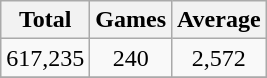<table class="wikitable">
<tr>
<th>Total</th>
<th>Games</th>
<th>Average</th>
</tr>
<tr>
<td align="center">617,235</td>
<td align="center">240</td>
<td align="center">2,572</td>
</tr>
<tr>
</tr>
</table>
